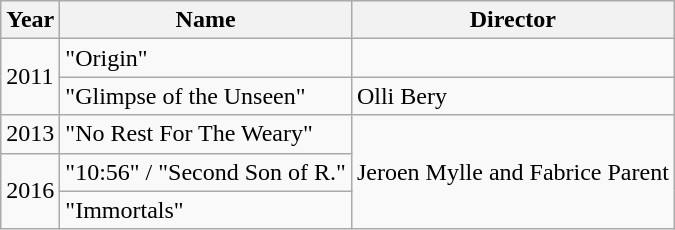<table class=wikitable>
<tr>
<th>Year</th>
<th>Name</th>
<th>Director</th>
</tr>
<tr>
<td rowspan=2>2011</td>
<td>"Origin"</td>
<td></td>
</tr>
<tr>
<td>"Glimpse of the Unseen"</td>
<td>Olli Bery</td>
</tr>
<tr>
<td>2013</td>
<td>"No Rest For The Weary"</td>
<td rowspan=3>Jeroen Mylle and Fabrice Parent</td>
</tr>
<tr>
<td rowspan=2>2016</td>
<td>"10:56" / "Second Son of R."</td>
</tr>
<tr>
<td>"Immortals"</td>
</tr>
</table>
